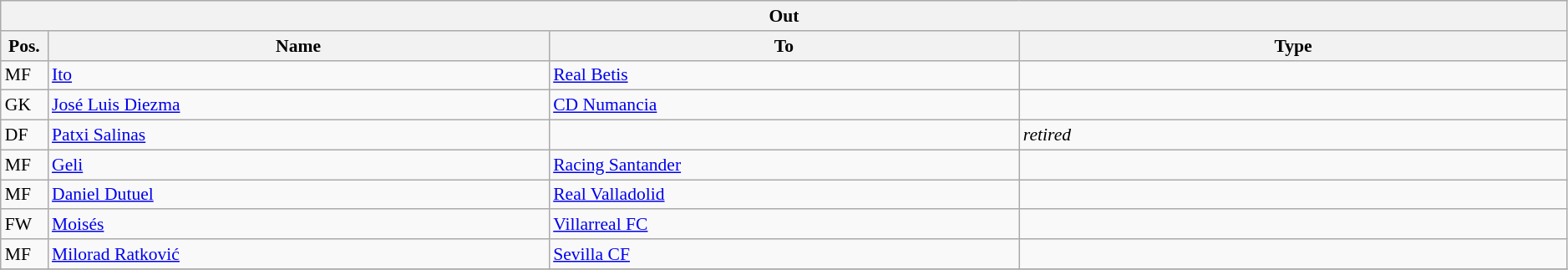<table class="wikitable" style="font-size:90%;width:99%;">
<tr>
<th colspan="4">Out</th>
</tr>
<tr>
<th width=3%>Pos.</th>
<th width=32%>Name</th>
<th width=30%>To</th>
<th width=35%>Type</th>
</tr>
<tr>
<td>MF</td>
<td><a href='#'>Ito</a></td>
<td><a href='#'>Real Betis</a></td>
<td></td>
</tr>
<tr>
<td>GK</td>
<td><a href='#'>José Luis Diezma</a></td>
<td><a href='#'>CD Numancia</a></td>
<td></td>
</tr>
<tr>
<td>DF</td>
<td><a href='#'>Patxi Salinas</a></td>
<td></td>
<td><em>retired</em></td>
</tr>
<tr>
<td>MF</td>
<td><a href='#'>Geli</a></td>
<td><a href='#'>Racing Santander</a></td>
<td></td>
</tr>
<tr>
<td>MF</td>
<td><a href='#'>Daniel Dutuel</a></td>
<td><a href='#'>Real Valladolid</a></td>
<td></td>
</tr>
<tr>
<td>FW</td>
<td><a href='#'>Moisés</a></td>
<td><a href='#'>Villarreal FC</a></td>
<td></td>
</tr>
<tr>
<td>MF</td>
<td><a href='#'>Milorad Ratković</a></td>
<td><a href='#'>Sevilla CF</a></td>
<td></td>
</tr>
<tr>
</tr>
</table>
